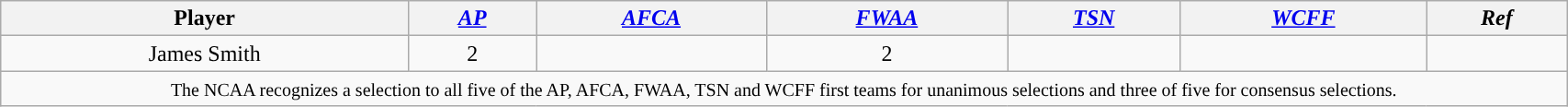<table class="wikitable" style="width: 90%;text-align: center;">
<tr>
<th>Player</th>
<th><a href='#'><span><em>AP</em></span></a></th>
<th><a href='#'><span><em>AFCA</em></span></a></th>
<th><a href='#'><span><em>FWAA</em></span></a></th>
<th><a href='#'><span><em>TSN</em></span></a></th>
<th><a href='#'><span><em>WCFF</em></span></a></th>
<th><span><em>Ref</em></span></th>
</tr>
<tr align="center">
<td>James Smith</td>
<td>2</td>
<td></td>
<td>2</td>
<td></td>
<td></td>
<td></td>
</tr>
<tr align="center">
<td colspan=7style="><small>The NCAA recognizes a selection to all five of the AP, AFCA, FWAA, TSN and WCFF first teams for unanimous selections and three of five for consensus selections.</small></td>
</tr>
</table>
